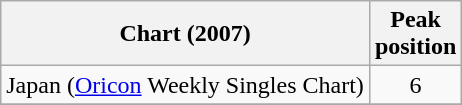<table class="wikitable">
<tr>
<th>Chart (2007)</th>
<th>Peak<br>position</th>
</tr>
<tr>
<td>Japan (<a href='#'>Oricon</a> Weekly Singles Chart)</td>
<td style="text-align:center;">6</td>
</tr>
<tr>
</tr>
</table>
